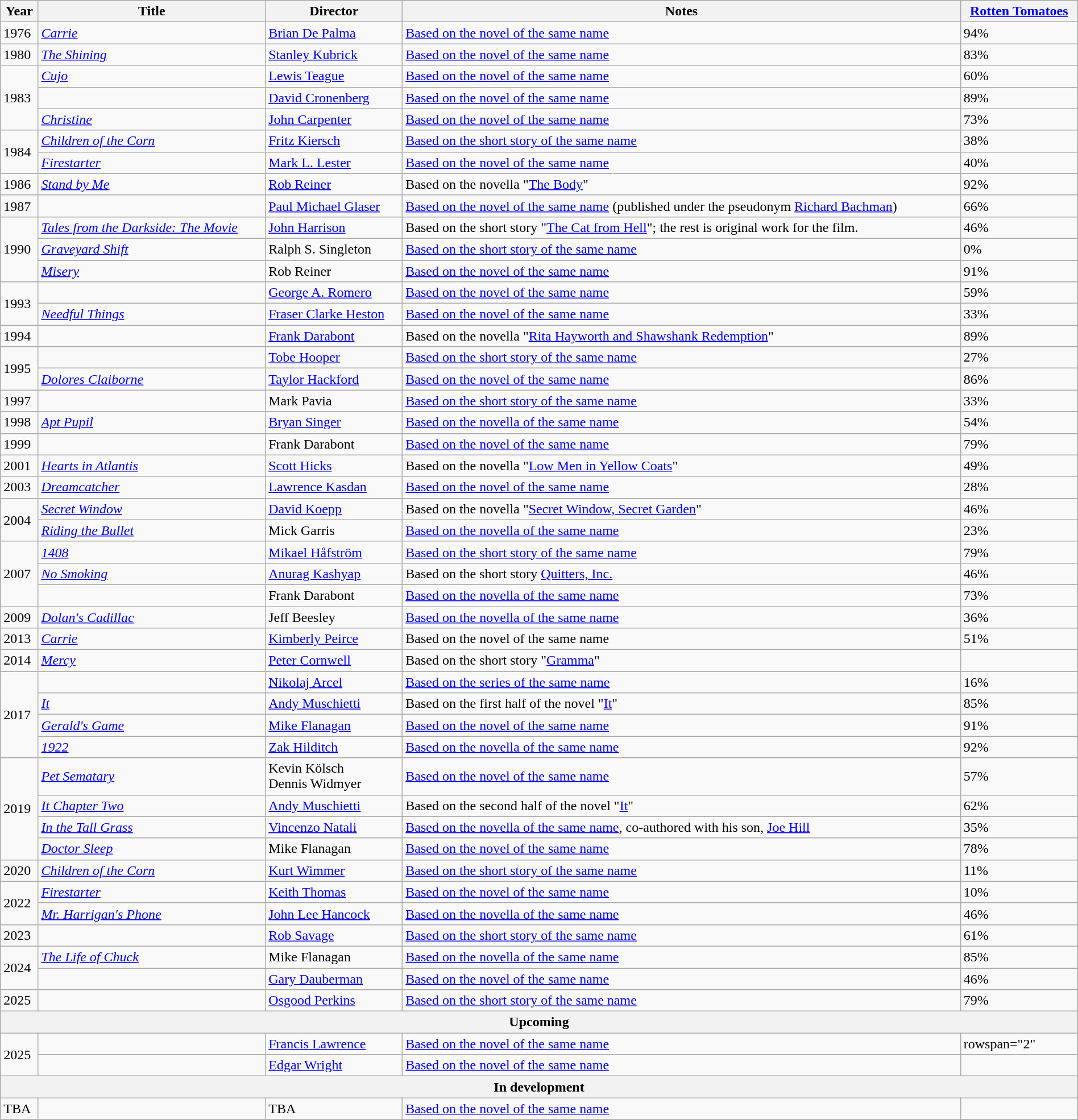<table class="wikitable sortable" style="width:100%;">
<tr>
<th>Year</th>
<th>Title</th>
<th class="unsortable">Director</th>
<th class="unsortable">Notes</th>
<th><a href='#'>Rotten Tomatoes</a></th>
</tr>
<tr>
<td>1976</td>
<td><em><a href='#'>Carrie</a></em></td>
<td><a href='#'>Brian De Palma</a></td>
<td><a href='#'>Based on the novel of the same name</a></td>
<td>94%</td>
</tr>
<tr>
<td>1980</td>
<td><a href='#'><em>The Shining</em></a></td>
<td><a href='#'>Stanley Kubrick</a></td>
<td><a href='#'>Based on the novel of the same name</a></td>
<td>83%</td>
</tr>
<tr>
<td rowspan="3">1983</td>
<td><em><a href='#'>Cujo</a></em></td>
<td><a href='#'>Lewis Teague</a></td>
<td><a href='#'>Based on the novel of the same name</a></td>
<td>60%</td>
</tr>
<tr>
<td></td>
<td><a href='#'>David Cronenberg</a></td>
<td><a href='#'>Based on the novel of the same name</a></td>
<td>89%</td>
</tr>
<tr>
<td><em><a href='#'>Christine</a></em></td>
<td><a href='#'>John Carpenter</a></td>
<td><a href='#'>Based on the novel of the same name</a></td>
<td>73%</td>
</tr>
<tr>
<td rowspan="2">1984</td>
<td><em><a href='#'>Children of the Corn</a></em></td>
<td><a href='#'>Fritz Kiersch</a></td>
<td><a href='#'>Based on the short story of the same name</a></td>
<td>38%</td>
</tr>
<tr>
<td><em><a href='#'>Firestarter</a></em></td>
<td><a href='#'>Mark L. Lester</a></td>
<td><a href='#'>Based on the novel of the same name</a></td>
<td>40%</td>
</tr>
<tr>
<td>1986</td>
<td><em><a href='#'>Stand by Me</a></em></td>
<td><a href='#'>Rob Reiner</a></td>
<td>Based on the novella "<a href='#'>The Body</a>"</td>
<td>92%</td>
</tr>
<tr>
<td>1987</td>
<td></td>
<td><a href='#'>Paul Michael Glaser</a></td>
<td><a href='#'>Based on the novel of the same name</a> (published under the pseudonym <a href='#'>Richard Bachman</a>)</td>
<td>66%</td>
</tr>
<tr>
<td rowspan="3">1990</td>
<td><em><a href='#'>Tales from the Darkside: The Movie</a></em></td>
<td><a href='#'>John Harrison</a></td>
<td>Based on the short story "<a href='#'>The Cat from Hell</a>"; the rest is original work for the film.</td>
<td>46%</td>
</tr>
<tr>
<td><em><a href='#'>Graveyard Shift</a></em></td>
<td>Ralph S. Singleton</td>
<td><a href='#'>Based on the short story of the same name</a></td>
<td>0%</td>
</tr>
<tr>
<td><em><a href='#'>Misery</a></em></td>
<td>Rob Reiner</td>
<td><a href='#'>Based on the novel of the same name</a></td>
<td>91%</td>
</tr>
<tr>
<td rowspan="2">1993</td>
<td></td>
<td><a href='#'>George A. Romero</a></td>
<td><a href='#'>Based on the novel of the same name</a></td>
<td>59%</td>
</tr>
<tr>
<td><em><a href='#'>Needful Things</a></em></td>
<td><a href='#'>Fraser Clarke Heston</a></td>
<td><a href='#'>Based on the novel of the same name</a></td>
<td>33%</td>
</tr>
<tr>
<td>1994</td>
<td></td>
<td><a href='#'>Frank Darabont</a></td>
<td>Based on the novella "<a href='#'>Rita Hayworth and Shawshank Redemption</a>"</td>
<td>89%</td>
</tr>
<tr>
<td rowspan="2">1995</td>
<td></td>
<td><a href='#'>Tobe Hooper</a></td>
<td><a href='#'>Based on the short story of the same name</a></td>
<td>27%</td>
</tr>
<tr>
<td><em><a href='#'>Dolores Claiborne</a></em></td>
<td><a href='#'>Taylor Hackford</a></td>
<td><a href='#'>Based on the novel of the same name</a></td>
<td>86%</td>
</tr>
<tr>
<td>1997</td>
<td></td>
<td>Mark Pavia</td>
<td><a href='#'>Based on the short story of the same name</a></td>
<td>33%</td>
</tr>
<tr>
<td>1998</td>
<td><em><a href='#'>Apt Pupil</a></em></td>
<td><a href='#'>Bryan Singer</a></td>
<td><a href='#'>Based on the novella of the same name</a></td>
<td>54%</td>
</tr>
<tr>
<td>1999</td>
<td></td>
<td>Frank Darabont</td>
<td><a href='#'>Based on the novel of the same name</a></td>
<td>79%</td>
</tr>
<tr>
<td>2001</td>
<td><em><a href='#'>Hearts in Atlantis</a></em></td>
<td><a href='#'>Scott Hicks</a></td>
<td>Based on the novella "<a href='#'>Low Men in Yellow Coats</a>"</td>
<td>49%</td>
</tr>
<tr>
<td>2003</td>
<td><em><a href='#'>Dreamcatcher</a></em></td>
<td><a href='#'>Lawrence Kasdan</a></td>
<td><a href='#'>Based on the novel of the same name</a></td>
<td>28%</td>
</tr>
<tr>
<td rowspan="2">2004</td>
<td><em><a href='#'>Secret Window</a></em></td>
<td><a href='#'>David Koepp</a></td>
<td>Based on the novella "<a href='#'>Secret Window, Secret Garden</a>"</td>
<td>46%</td>
</tr>
<tr>
<td><em><a href='#'>Riding the Bullet</a></em></td>
<td>Mick Garris</td>
<td><a href='#'>Based on the novella of the same name</a></td>
<td>23%</td>
</tr>
<tr>
<td rowspan="3">2007</td>
<td><em><a href='#'>1408</a></em></td>
<td><a href='#'>Mikael Håfström</a></td>
<td><a href='#'>Based on the short story of the same name</a></td>
<td>79%</td>
</tr>
<tr>
<td><a href='#'><em>No Smoking</em></a></td>
<td><a href='#'>Anurag Kashyap</a></td>
<td>Based on the short story <a href='#'>Quitters, Inc.</a></td>
<td>46%</td>
</tr>
<tr>
<td></td>
<td>Frank Darabont</td>
<td><a href='#'>Based on the novella of the same name</a></td>
<td>73%</td>
</tr>
<tr>
<td>2009</td>
<td><em><a href='#'>Dolan's Cadillac</a></em></td>
<td>Jeff Beesley</td>
<td><a href='#'>Based on the novella of the same name</a></td>
<td>36% </td>
</tr>
<tr>
<td>2013</td>
<td><em><a href='#'>Carrie</a></em></td>
<td><a href='#'>Kimberly Peirce</a></td>
<td>Based on the novel of the same name</td>
<td>51%</td>
</tr>
<tr>
<td>2014</td>
<td><em><a href='#'>Mercy</a></em></td>
<td><a href='#'>Peter Cornwell</a></td>
<td>Based on the short story "<a href='#'>Gramma</a>"</td>
<td></td>
</tr>
<tr>
<td rowspan="4">2017</td>
<td></td>
<td><a href='#'>Nikolaj Arcel</a></td>
<td><a href='#'>Based on the series of the same name</a></td>
<td>16%</td>
</tr>
<tr>
<td><em><a href='#'>It</a></em></td>
<td><a href='#'>Andy Muschietti</a></td>
<td>Based on the first half of the novel "<a href='#'>It</a>"</td>
<td>85%</td>
</tr>
<tr>
<td><em><a href='#'>Gerald's Game</a></em></td>
<td><a href='#'>Mike Flanagan</a></td>
<td><a href='#'>Based on the novel of the same name</a></td>
<td>91%</td>
</tr>
<tr>
<td><em><a href='#'>1922</a></em></td>
<td><a href='#'>Zak Hilditch</a></td>
<td><a href='#'>Based on the novella of the same name</a></td>
<td>92%</td>
</tr>
<tr>
<td rowspan="4">2019</td>
<td><em><a href='#'>Pet Sematary</a></em></td>
<td>Kevin Kölsch<br>Dennis Widmyer</td>
<td><a href='#'>Based on the novel of the same name</a></td>
<td>57%</td>
</tr>
<tr>
<td><em><a href='#'>It Chapter Two</a></em></td>
<td><a href='#'>Andy Muschietti</a></td>
<td>Based on the second half of the novel "<a href='#'>It</a>"</td>
<td>62%</td>
</tr>
<tr>
<td><em><a href='#'>In the Tall Grass</a></em></td>
<td><a href='#'>Vincenzo Natali</a></td>
<td><a href='#'>Based on the novella of the same name</a>, co-authored with his son, <a href='#'>Joe Hill</a></td>
<td>35%</td>
</tr>
<tr>
<td><em><a href='#'>Doctor Sleep</a></em></td>
<td>Mike Flanagan</td>
<td><a href='#'>Based on the novel of the same name</a></td>
<td>78%</td>
</tr>
<tr>
<td>2020</td>
<td><em><a href='#'>Children of the Corn</a></em></td>
<td><a href='#'>Kurt Wimmer</a></td>
<td><a href='#'>Based on the short story of the same name</a></td>
<td>11%</td>
</tr>
<tr>
<td rowspan="2">2022</td>
<td><em><a href='#'>Firestarter</a></em></td>
<td><a href='#'>Keith Thomas</a></td>
<td><a href='#'>Based on the novel of the same name</a></td>
<td>10%</td>
</tr>
<tr>
<td><em><a href='#'>Mr. Harrigan's Phone</a></em></td>
<td><a href='#'>John Lee Hancock</a></td>
<td><a href='#'>Based on the novella of the same name</a></td>
<td>46%</td>
</tr>
<tr>
<td>2023</td>
<td></td>
<td><a href='#'>Rob Savage</a></td>
<td><a href='#'>Based on the short story of the same name</a></td>
<td>61%</td>
</tr>
<tr>
<td rowspan="2">2024</td>
<td><em><a href='#'>The Life of Chuck</a></em></td>
<td>Mike Flanagan</td>
<td><a href='#'>Based on the novella of the same name</a></td>
<td>85%</td>
</tr>
<tr>
<td></td>
<td><a href='#'>Gary Dauberman</a></td>
<td><a href='#'>Based on the novel of the same name</a></td>
<td>46%</td>
</tr>
<tr>
<td>2025</td>
<td></td>
<td><a href='#'>Osgood Perkins</a></td>
<td><a href='#'>Based on the short story of the same name</a></td>
<td>79%</td>
</tr>
<tr>
<th colspan="5" style="background-color:#white;">Upcoming</th>
</tr>
<tr>
<td rowspan="2">2025</td>
<td></td>
<td><a href='#'>Francis Lawrence</a></td>
<td><a href='#'>Based on the novel of the same name</a></td>
<td>rowspan="2" </td>
</tr>
<tr>
<td></td>
<td><a href='#'>Edgar Wright</a></td>
<td><a href='#'>Based on the novel of the same name</a></td>
</tr>
<tr>
<th colspan="5" style="background-color:#white;">In development</th>
</tr>
<tr>
<td>TBA</td>
<td></td>
<td>TBA</td>
<td><a href='#'>Based on the novel of the same name</a></td>
<td></td>
</tr>
<tr>
</tr>
</table>
